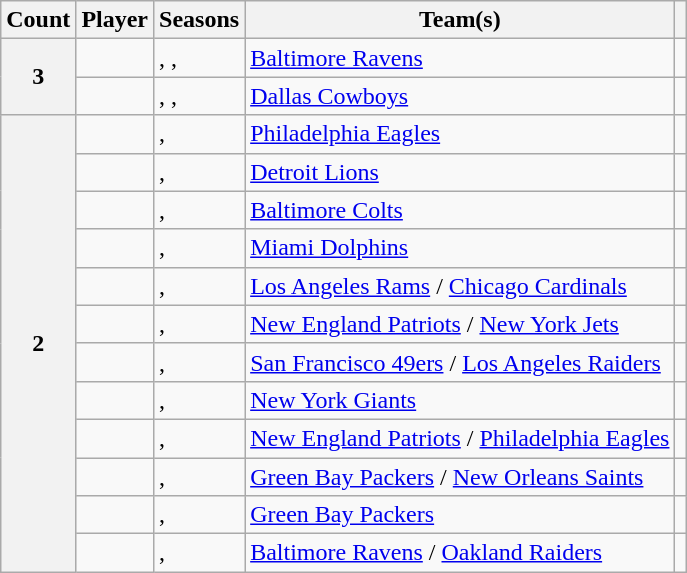<table class="sortable wikitable">
<tr>
<th scope=col>Count</th>
<th scope=col>Player</th>
<th scope=col class= "unsortable">Seasons</th>
<th scope=col class= "unsortable">Team(s)</th>
<th scope=col class= "unsortable"></th>
</tr>
<tr>
<th scope=rowgroup rowspan=2>3</th>
<td></td>
<td>, , </td>
<td><a href='#'>Baltimore Ravens</a></td>
<td></td>
</tr>
<tr>
<td></td>
<td>, , </td>
<td><a href='#'>Dallas Cowboys</a></td>
<td></td>
</tr>
<tr>
<th scope=rowgroup rowspan=12>2</th>
<td></td>
<td>, </td>
<td><a href='#'>Philadelphia Eagles</a></td>
<td></td>
</tr>
<tr>
<td></td>
<td>, </td>
<td><a href='#'>Detroit Lions</a></td>
<td></td>
</tr>
<tr>
<td></td>
<td>, </td>
<td><a href='#'>Baltimore Colts</a></td>
<td></td>
</tr>
<tr>
<td></td>
<td>, </td>
<td><a href='#'>Miami Dolphins</a></td>
<td></td>
</tr>
<tr>
<td></td>
<td>, </td>
<td><a href='#'>Los Angeles Rams</a> / <a href='#'>Chicago Cardinals</a></td>
<td></td>
</tr>
<tr>
<td></td>
<td>, </td>
<td><a href='#'>New England Patriots</a> / <a href='#'>New York Jets</a></td>
<td></td>
</tr>
<tr>
<td></td>
<td>, </td>
<td><a href='#'>San Francisco 49ers</a> / <a href='#'>Los Angeles Raiders</a></td>
<td></td>
</tr>
<tr>
<td></td>
<td>, </td>
<td><a href='#'>New York Giants</a></td>
<td></td>
</tr>
<tr>
<td></td>
<td>, </td>
<td><a href='#'>New England Patriots</a> / <a href='#'>Philadelphia Eagles</a></td>
<td></td>
</tr>
<tr>
<td></td>
<td>, </td>
<td><a href='#'>Green Bay Packers</a> / <a href='#'>New Orleans Saints</a></td>
<td></td>
</tr>
<tr>
<td></td>
<td>, </td>
<td><a href='#'>Green Bay Packers</a></td>
<td></td>
</tr>
<tr>
<td></td>
<td>, </td>
<td><a href='#'>Baltimore Ravens</a> / <a href='#'>Oakland Raiders</a></td>
<td></td>
</tr>
</table>
